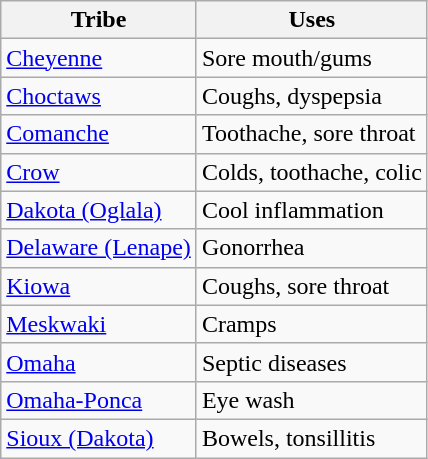<table class="wikitable">
<tr>
<th>Tribe</th>
<th>Uses</th>
</tr>
<tr>
<td><a href='#'>Cheyenne</a></td>
<td>Sore mouth/gums</td>
</tr>
<tr>
<td><a href='#'>Choctaws</a></td>
<td>Coughs, dyspepsia</td>
</tr>
<tr>
<td><a href='#'>Comanche</a></td>
<td>Toothache, sore throat</td>
</tr>
<tr>
<td><a href='#'>Crow</a></td>
<td>Colds, toothache, colic</td>
</tr>
<tr>
<td><a href='#'>Dakota (Oglala)</a></td>
<td>Cool inflammation</td>
</tr>
<tr>
<td><a href='#'>Delaware (Lenape)</a></td>
<td>Gonorrhea</td>
</tr>
<tr>
<td><a href='#'>Kiowa</a></td>
<td>Coughs, sore throat</td>
</tr>
<tr>
<td><a href='#'>Meskwaki</a></td>
<td>Cramps</td>
</tr>
<tr>
<td><a href='#'>Omaha</a></td>
<td>Septic diseases</td>
</tr>
<tr>
<td><a href='#'>Omaha-Ponca</a></td>
<td>Eye wash</td>
</tr>
<tr>
<td><a href='#'>Sioux (Dakota)</a></td>
<td>Bowels, tonsillitis</td>
</tr>
</table>
